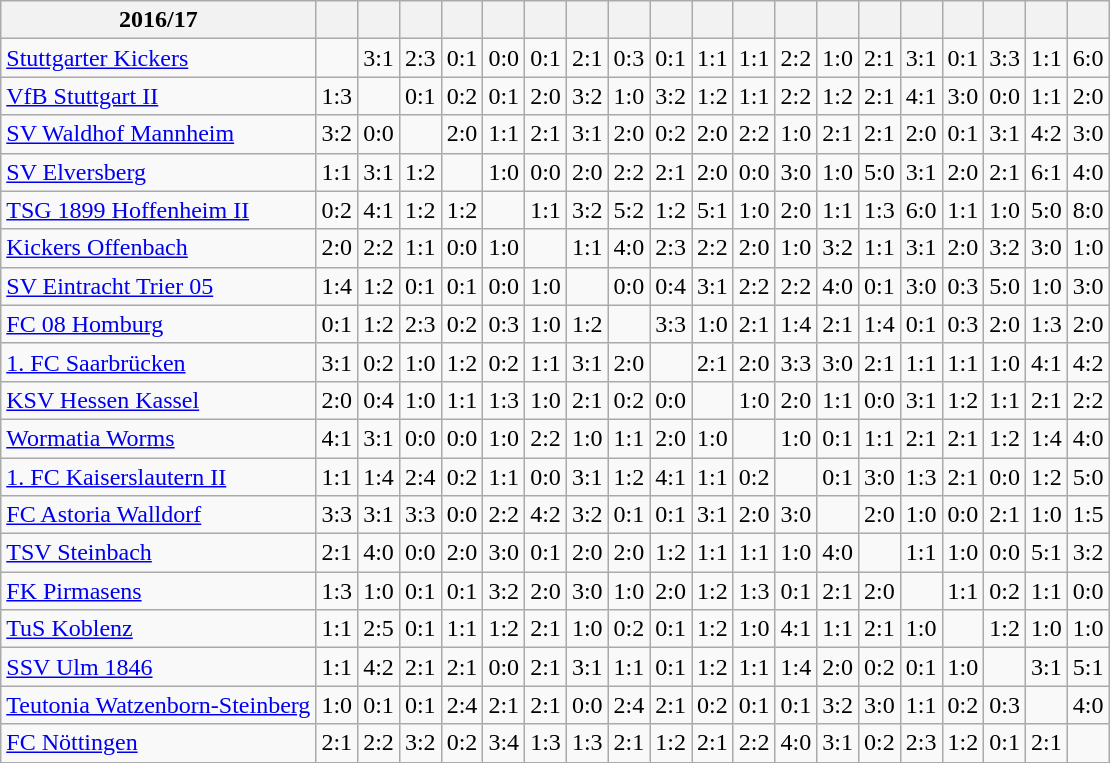<table class="wikitable" style="text-align:center">
<tr class="hintergrundfarbe5">
<th>2016/17</th>
<th></th>
<th></th>
<th></th>
<th></th>
<th></th>
<th></th>
<th></th>
<th></th>
<th></th>
<th></th>
<th></th>
<th></th>
<th></th>
<th></th>
<th></th>
<th></th>
<th></th>
<th></th>
<th></th>
</tr>
<tr>
<td style="text-align:left" class="hintergrundfarbe5"><a href='#'>Stuttgarter Kickers</a></td>
<td class="hintergrundfarbe5"></td>
<td>3:1</td>
<td>2:3</td>
<td>0:1</td>
<td>0:0</td>
<td>0:1</td>
<td>2:1</td>
<td>0:3</td>
<td>0:1</td>
<td>1:1</td>
<td>1:1</td>
<td>2:2</td>
<td>1:0</td>
<td>2:1</td>
<td>3:1</td>
<td>0:1</td>
<td>3:3</td>
<td>1:1</td>
<td>6:0</td>
</tr>
<tr>
<td style="text-align:left" class="hintergrundfarbe5"><a href='#'>VfB Stuttgart II</a></td>
<td>1:3</td>
<td class="hintergrundfarbe5"></td>
<td>0:1</td>
<td>0:2</td>
<td>0:1</td>
<td>2:0</td>
<td>3:2</td>
<td>1:0</td>
<td>3:2</td>
<td>1:2</td>
<td>1:1</td>
<td>2:2</td>
<td>1:2</td>
<td>2:1</td>
<td>4:1</td>
<td>3:0</td>
<td>0:0</td>
<td>1:1</td>
<td>2:0</td>
</tr>
<tr>
<td style="text-align:left" class="hintergrundfarbe5"><a href='#'>SV Waldhof Mannheim</a></td>
<td>3:2</td>
<td>0:0</td>
<td class="hintergrundfarbe5"></td>
<td>2:0</td>
<td>1:1</td>
<td>2:1</td>
<td>3:1</td>
<td>2:0</td>
<td>0:2</td>
<td>2:0</td>
<td>2:2</td>
<td>1:0</td>
<td>2:1</td>
<td>2:1</td>
<td>2:0</td>
<td>0:1</td>
<td>3:1</td>
<td>4:2</td>
<td>3:0</td>
</tr>
<tr>
<td style="text-align:left" class="hintergrundfarbe5"><a href='#'>SV Elversberg</a></td>
<td>1:1</td>
<td>3:1</td>
<td>1:2</td>
<td class="hintergrundfarbe5"></td>
<td>1:0</td>
<td>0:0</td>
<td>2:0</td>
<td>2:2</td>
<td>2:1</td>
<td>2:0</td>
<td>0:0</td>
<td>3:0</td>
<td>1:0</td>
<td>5:0</td>
<td>3:1</td>
<td>2:0</td>
<td>2:1</td>
<td>6:1</td>
<td>4:0</td>
</tr>
<tr>
<td style="text-align:left" class="hintergrundfarbe5"><a href='#'>TSG 1899 Hoffenheim II</a></td>
<td>0:2</td>
<td>4:1</td>
<td>1:2</td>
<td>1:2</td>
<td class="hintergrundfarbe5"></td>
<td>1:1</td>
<td>3:2</td>
<td>5:2</td>
<td>1:2</td>
<td>5:1</td>
<td>1:0</td>
<td>2:0</td>
<td>1:1</td>
<td>1:3</td>
<td>6:0</td>
<td>1:1</td>
<td>1:0</td>
<td>5:0</td>
<td>8:0</td>
</tr>
<tr>
<td style="text-align:left" class="hintergrundfarbe5"><a href='#'>Kickers Offenbach</a></td>
<td>2:0</td>
<td>2:2</td>
<td>1:1</td>
<td>0:0</td>
<td>1:0</td>
<td class="hintergrundfarbe5"></td>
<td>1:1</td>
<td>4:0</td>
<td>2:3</td>
<td>2:2</td>
<td>2:0</td>
<td>1:0</td>
<td>3:2</td>
<td>1:1</td>
<td>3:1</td>
<td>2:0</td>
<td>3:2</td>
<td>3:0</td>
<td>1:0</td>
</tr>
<tr>
<td style="text-align:left" class="hintergrundfarbe5"><a href='#'>SV Eintracht Trier 05</a></td>
<td>1:4</td>
<td>1:2</td>
<td>0:1</td>
<td>0:1</td>
<td>0:0</td>
<td>1:0</td>
<td class="hintergrundfarbe5"></td>
<td>0:0</td>
<td>0:4</td>
<td>3:1</td>
<td>2:2</td>
<td>2:2</td>
<td>4:0</td>
<td>0:1</td>
<td>3:0</td>
<td>0:3</td>
<td>5:0</td>
<td>1:0</td>
<td>3:0</td>
</tr>
<tr>
<td style="text-align:left" class="hintergrundfarbe5"><a href='#'>FC 08 Homburg</a></td>
<td>0:1</td>
<td>1:2</td>
<td>2:3</td>
<td>0:2</td>
<td>0:3</td>
<td>1:0</td>
<td>1:2</td>
<td class="hintergrundfarbe5"></td>
<td>3:3</td>
<td>1:0</td>
<td>2:1</td>
<td>1:4</td>
<td>2:1</td>
<td>1:4</td>
<td>0:1</td>
<td>0:3</td>
<td>2:0</td>
<td>1:3</td>
<td>2:0</td>
</tr>
<tr>
<td style="text-align:left" class="hintergrundfarbe5"><a href='#'>1. FC Saarbrücken</a></td>
<td>3:1</td>
<td>0:2</td>
<td>1:0</td>
<td>1:2</td>
<td>0:2</td>
<td>1:1</td>
<td>3:1</td>
<td>2:0</td>
<td class="hintergrundfarbe5"></td>
<td>2:1</td>
<td>2:0</td>
<td>3:3</td>
<td>3:0</td>
<td>2:1</td>
<td>1:1</td>
<td>1:1</td>
<td>1:0</td>
<td>4:1</td>
<td>4:2</td>
</tr>
<tr>
<td style="text-align:left" class="hintergrundfarbe5"><a href='#'>KSV Hessen Kassel</a></td>
<td>2:0</td>
<td>0:4</td>
<td>1:0</td>
<td>1:1</td>
<td>1:3</td>
<td>1:0</td>
<td>2:1</td>
<td>0:2</td>
<td>0:0</td>
<td class="hintergrundfarbe5"></td>
<td>1:0</td>
<td>2:0</td>
<td>1:1</td>
<td>0:0</td>
<td>3:1</td>
<td>1:2</td>
<td>1:1</td>
<td>2:1</td>
<td>2:2</td>
</tr>
<tr>
<td style="text-align:left" class="hintergrundfarbe5"><a href='#'>Wormatia Worms</a></td>
<td>4:1</td>
<td>3:1</td>
<td>0:0</td>
<td>0:0</td>
<td>1:0</td>
<td>2:2</td>
<td>1:0</td>
<td>1:1</td>
<td>2:0</td>
<td>1:0</td>
<td class="hintergrundfarbe5"></td>
<td>1:0</td>
<td>0:1</td>
<td>1:1</td>
<td>2:1</td>
<td>2:1</td>
<td>1:2</td>
<td>1:4</td>
<td>4:0</td>
</tr>
<tr>
<td style="text-align:left" class="hintergrundfarbe5"><a href='#'>1. FC Kaiserslautern II</a></td>
<td>1:1</td>
<td>1:4</td>
<td>2:4</td>
<td>0:2</td>
<td>1:1</td>
<td>0:0</td>
<td>3:1</td>
<td>1:2</td>
<td>4:1</td>
<td>1:1</td>
<td>0:2</td>
<td class="hintergrundfarbe5"></td>
<td>0:1</td>
<td>3:0</td>
<td>1:3</td>
<td>2:1</td>
<td>0:0</td>
<td>1:2</td>
<td>5:0</td>
</tr>
<tr>
<td style="text-align:left" class="hintergrundfarbe5"><a href='#'>FC Astoria Walldorf</a></td>
<td>3:3</td>
<td>3:1</td>
<td>3:3</td>
<td>0:0</td>
<td>2:2</td>
<td>4:2</td>
<td>3:2</td>
<td>0:1</td>
<td>0:1</td>
<td>3:1</td>
<td>2:0</td>
<td>3:0</td>
<td class="hintergrundfarbe5"></td>
<td>2:0</td>
<td>1:0</td>
<td>0:0</td>
<td>2:1</td>
<td>1:0</td>
<td>1:5</td>
</tr>
<tr>
<td style="text-align:left" class="hintergrundfarbe5"><a href='#'>TSV Steinbach</a></td>
<td>2:1</td>
<td>4:0</td>
<td>0:0</td>
<td>2:0</td>
<td>3:0</td>
<td>0:1</td>
<td>2:0</td>
<td>2:0</td>
<td>1:2</td>
<td>1:1</td>
<td>1:1</td>
<td>1:0</td>
<td>4:0</td>
<td class="hintergrundfarbe5"></td>
<td>1:1</td>
<td>1:0</td>
<td>0:0</td>
<td>5:1</td>
<td>3:2</td>
</tr>
<tr>
<td style="text-align:left" class="hintergrundfarbe5"><a href='#'>FK Pirmasens</a></td>
<td>1:3</td>
<td>1:0</td>
<td>0:1</td>
<td>0:1</td>
<td>3:2</td>
<td>2:0</td>
<td>3:0</td>
<td>1:0</td>
<td>2:0</td>
<td>1:2</td>
<td>1:3</td>
<td>0:1</td>
<td>2:1</td>
<td>2:0</td>
<td class="hintergrundfarbe5"></td>
<td>1:1</td>
<td>0:2</td>
<td>1:1</td>
<td>0:0</td>
</tr>
<tr>
<td style="text-align:left" class="hintergrundfarbe5"><a href='#'>TuS Koblenz</a></td>
<td>1:1</td>
<td>2:5</td>
<td>0:1</td>
<td>1:1</td>
<td>1:2</td>
<td>2:1</td>
<td>1:0</td>
<td>0:2</td>
<td>0:1</td>
<td>1:2</td>
<td>1:0</td>
<td>4:1</td>
<td>1:1</td>
<td>2:1</td>
<td>1:0</td>
<td class="hintergrundfarbe5"></td>
<td>1:2</td>
<td>1:0</td>
<td>1:0</td>
</tr>
<tr>
<td style="text-align:left" class="hintergrundfarbe5"><a href='#'>SSV Ulm 1846</a></td>
<td>1:1</td>
<td>4:2</td>
<td>2:1</td>
<td>2:1</td>
<td>0:0</td>
<td>2:1</td>
<td>3:1</td>
<td>1:1</td>
<td>0:1</td>
<td>1:2</td>
<td>1:1</td>
<td>1:4</td>
<td>2:0</td>
<td>0:2</td>
<td>0:1</td>
<td>1:0</td>
<td class="hintergrundfarbe5"></td>
<td>3:1</td>
<td>5:1</td>
</tr>
<tr>
<td style="text-align:left" class="hintergrundfarbe5"><a href='#'>Teutonia Watzenborn-Steinberg</a></td>
<td>1:0</td>
<td>0:1</td>
<td>0:1</td>
<td>2:4</td>
<td>2:1</td>
<td>2:1</td>
<td>0:0</td>
<td>2:4</td>
<td>2:1</td>
<td>0:2</td>
<td>0:1</td>
<td>0:1</td>
<td>3:2</td>
<td>3:0</td>
<td>1:1</td>
<td>0:2</td>
<td>0:3</td>
<td class="hintergrundfarbe5"></td>
<td>4:0</td>
</tr>
<tr>
<td style="text-align:left" class="hintergrundfarbe5"><a href='#'>FC Nöttingen</a></td>
<td>2:1</td>
<td>2:2</td>
<td>3:2</td>
<td>0:2</td>
<td>3:4</td>
<td>1:3</td>
<td>1:3</td>
<td>2:1</td>
<td>1:2</td>
<td>2:1</td>
<td>2:2</td>
<td>4:0</td>
<td>3:1</td>
<td>0:2</td>
<td>2:3</td>
<td>1:2</td>
<td>0:1</td>
<td>2:1</td>
<td class="hintergrundfarbe5"></td>
</tr>
<tr class="sortbottom hintergrundfarbe5">
</tr>
</table>
